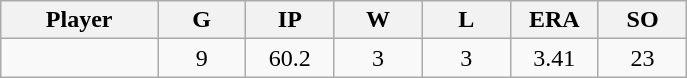<table class="wikitable sortable">
<tr>
<th bgcolor="#DDDDFF" width="16%">Player</th>
<th bgcolor="#DDDDFF" width="9%">G</th>
<th bgcolor="#DDDDFF" width="9%">IP</th>
<th bgcolor="#DDDDFF" width="9%">W</th>
<th bgcolor="#DDDDFF" width="9%">L</th>
<th bgcolor="#DDDDFF" width="9%">ERA</th>
<th bgcolor="#DDDDFF" width="9%">SO</th>
</tr>
<tr align="center">
<td></td>
<td>9</td>
<td>60.2</td>
<td>3</td>
<td>3</td>
<td>3.41</td>
<td>23</td>
</tr>
</table>
